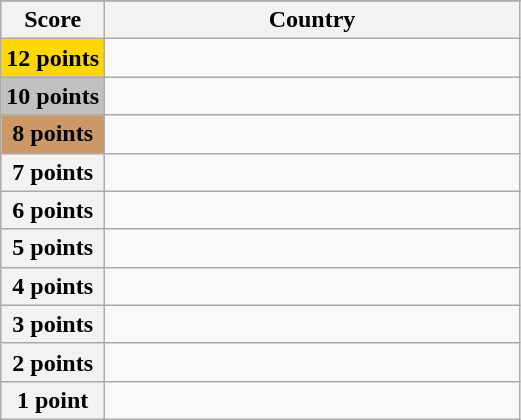<table class="wikitable">
<tr>
</tr>
<tr>
<th scope="col" width="20%">Score</th>
<th scope="col">Country</th>
</tr>
<tr>
<th scope="row" style="background:gold">12 points</th>
<td></td>
</tr>
<tr>
<th scope="row" style="background:silver">10 points</th>
<td></td>
</tr>
<tr>
<th scope="row" style="background:#CC9966">8 points</th>
<td></td>
</tr>
<tr>
<th scope="row">7 points</th>
<td></td>
</tr>
<tr>
<th scope="row">6 points</th>
<td></td>
</tr>
<tr>
<th scope="row">5 points</th>
<td></td>
</tr>
<tr>
<th scope="row">4 points</th>
<td></td>
</tr>
<tr>
<th scope="row">3 points</th>
<td></td>
</tr>
<tr>
<th scope="row">2 points</th>
<td></td>
</tr>
<tr>
<th scope="row">1 point</th>
<td></td>
</tr>
</table>
